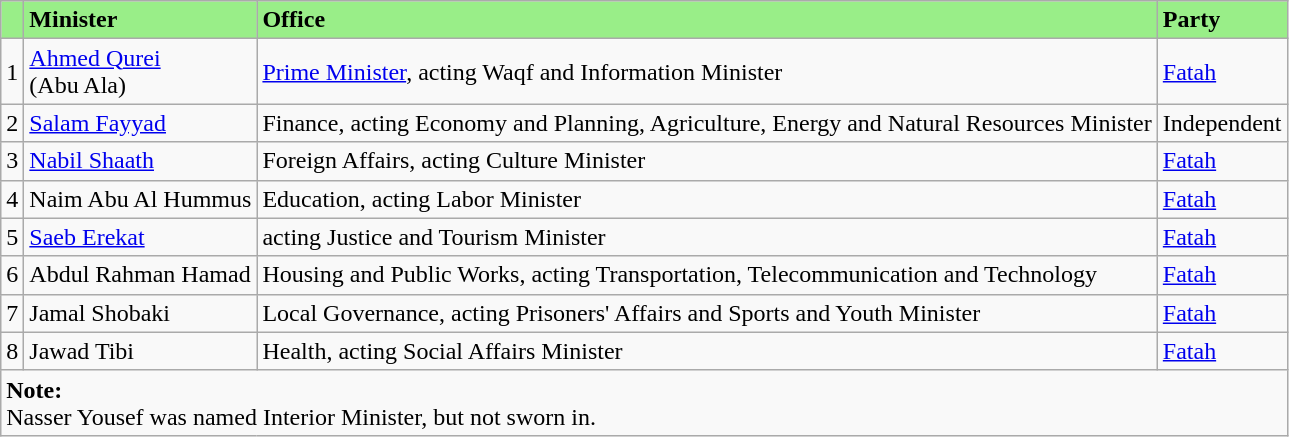<table class="wikitable">
<tr style="background:#99ee88;">
<td></td>
<td><strong>Minister</strong></td>
<td><strong>Office</strong></td>
<td><strong>Party</strong></td>
</tr>
<tr>
<td>1</td>
<td><a href='#'>Ahmed Qurei</a><br>(Abu Ala)</td>
<td><a href='#'>Prime Minister</a>, acting Waqf and Information Minister</td>
<td><a href='#'>Fatah</a></td>
</tr>
<tr>
<td>2</td>
<td><a href='#'>Salam Fayyad</a></td>
<td>Finance, acting Economy and Planning, Agriculture, Energy and Natural Resources Minister</td>
<td>Independent</td>
</tr>
<tr>
<td>3</td>
<td><a href='#'>Nabil Shaath</a></td>
<td>Foreign Affairs, acting Culture Minister</td>
<td><a href='#'>Fatah</a></td>
</tr>
<tr>
<td>4</td>
<td>Naim Abu Al Hummus</td>
<td>Education, acting Labor Minister</td>
<td><a href='#'>Fatah</a></td>
</tr>
<tr>
<td>5</td>
<td><a href='#'>Saeb Erekat</a></td>
<td>acting Justice and Tourism Minister</td>
<td><a href='#'>Fatah</a></td>
</tr>
<tr>
<td>6</td>
<td>Abdul Rahman Hamad</td>
<td>Housing and Public Works, acting Transportation, Telecommunication and Technology</td>
<td><a href='#'>Fatah</a></td>
</tr>
<tr>
<td>7</td>
<td>Jamal Shobaki</td>
<td>Local Governance, acting Prisoners' Affairs and Sports and Youth Minister</td>
<td><a href='#'>Fatah</a></td>
</tr>
<tr>
<td>8</td>
<td>Jawad Tibi</td>
<td>Health, acting Social Affairs Minister</td>
<td><a href='#'>Fatah</a></td>
</tr>
<tr>
<td colspan=4><strong>Note:</strong><br> Nasser Yousef was named Interior Minister, but not sworn in.</td>
</tr>
</table>
